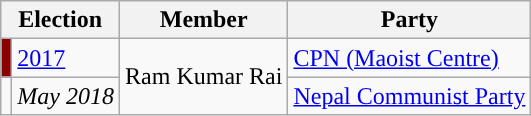<table class="wikitable">
<tr>
<th colspan="2">Election</th>
<th>Member</th>
<th>Party</th>
</tr>
<tr>
<td style="background-color:darkred"></td>
<td><a href='#'>2017</a></td>
<td rowspan="2">Ram Kumar Rai</td>
<td><a href='#'>CPN (Maoist Centre)</a></td>
</tr>
<tr>
<td style="background-color:"></td>
<td><em>May 2018</em></td>
<td><a href='#'>Nepal Communist Party</a></td>
</tr>
</table>
